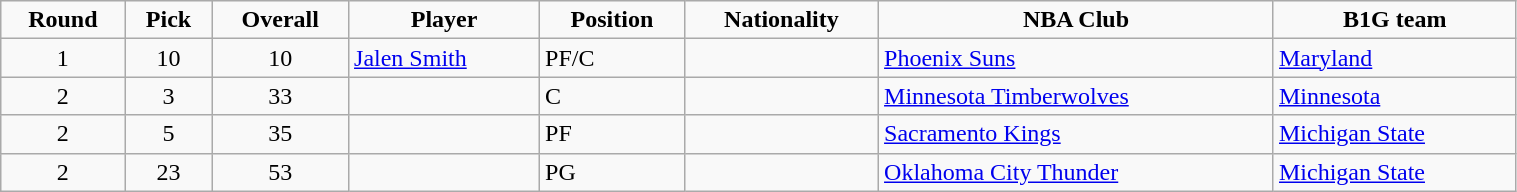<table class="wikitable" width="80%">
<tr align="center"  style=>
<td><strong>Round</strong></td>
<td><strong>Pick</strong></td>
<td><strong>Overall</strong></td>
<td><strong>Player</strong></td>
<td><strong>Position</strong></td>
<td><strong>Nationality</strong></td>
<td><strong>NBA Club</strong></td>
<td><strong>B1G team</strong></td>
</tr>
<tr>
<td style="text-align:center;">1</td>
<td style="text-align:center;">10</td>
<td style="text-align:center;">10</td>
<td><a href='#'>Jalen Smith</a></td>
<td>PF/C</td>
<td></td>
<td><a href='#'>Phoenix Suns</a></td>
<td><a href='#'>Maryland</a> </td>
</tr>
<tr>
<td style="text-align:center;">2</td>
<td style="text-align:center;">3</td>
<td style="text-align:center;">33</td>
<td></td>
<td>C</td>
<td></td>
<td><a href='#'>Minnesota Timberwolves</a> </td>
<td><a href='#'>Minnesota</a> </td>
</tr>
<tr>
<td style="text-align:center;">2</td>
<td style="text-align:center;">5</td>
<td style="text-align:center;">35</td>
<td></td>
<td>PF</td>
<td></td>
<td><a href='#'>Sacramento Kings</a> </td>
<td><a href='#'>Michigan State</a> </td>
</tr>
<tr>
<td style="text-align:center;">2</td>
<td style="text-align:center;">23</td>
<td style="text-align:center;">53</td>
<td></td>
<td>PG</td>
<td></td>
<td><a href='#'>Oklahoma City Thunder</a> </td>
<td><a href='#'>Michigan State</a> </td>
</tr>
</table>
